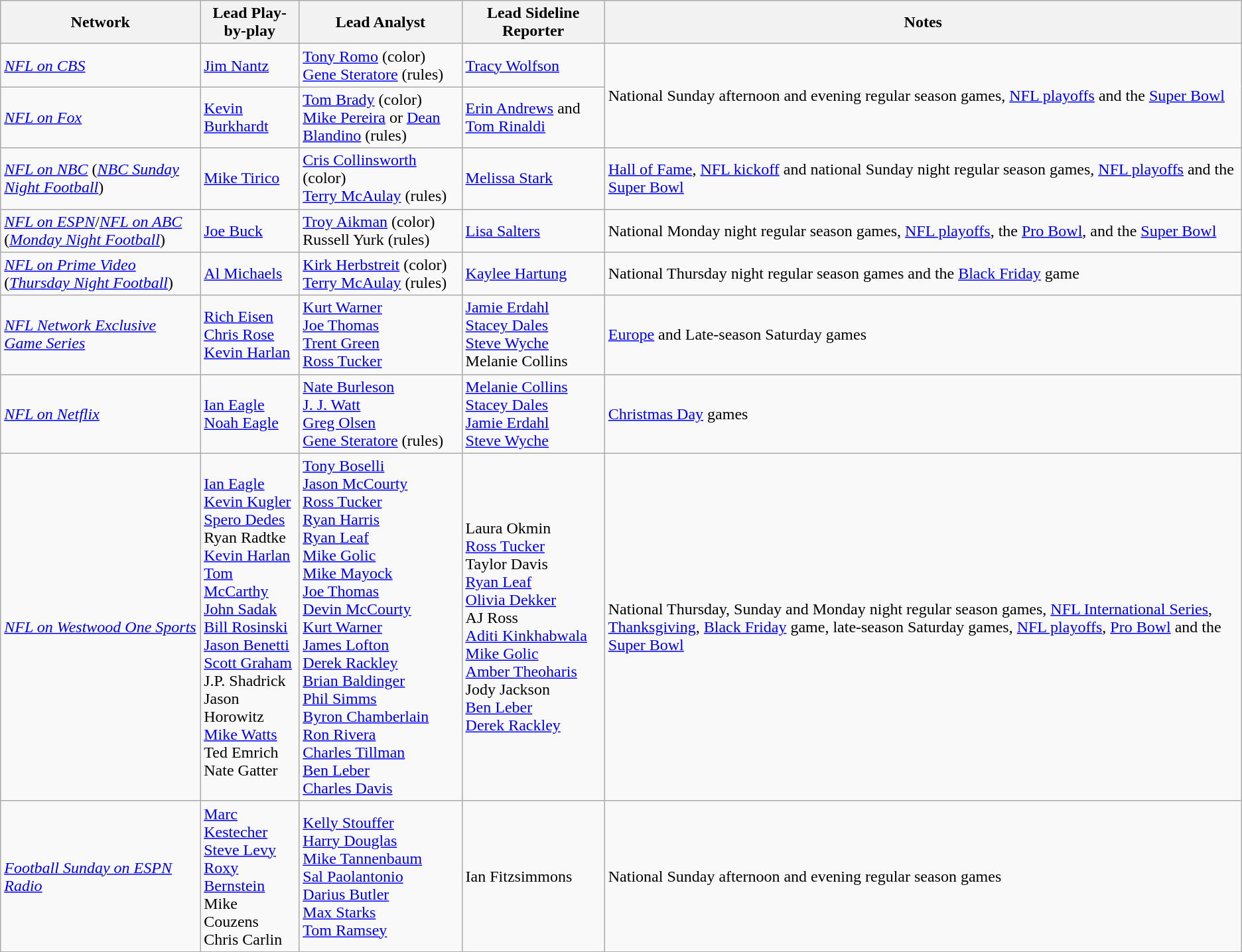<table class="wikitable">
<tr>
<th>Network</th>
<th>Lead Play-by-play</th>
<th>Lead Analyst</th>
<th>Lead Sideline Reporter</th>
<th>Notes</th>
</tr>
<tr>
<td><em><a href='#'>NFL on CBS</a></em></td>
<td><a href='#'>Jim Nantz</a></td>
<td><a href='#'>Tony Romo</a> (color)<br><a href='#'>Gene Steratore</a> (rules)</td>
<td><a href='#'>Tracy Wolfson</a></td>
<td rowspan=2>National Sunday afternoon and evening regular season games, <a href='#'>NFL playoffs</a> and the <a href='#'>Super Bowl</a></td>
</tr>
<tr>
<td><em><a href='#'>NFL on Fox</a></em></td>
<td><a href='#'>Kevin Burkhardt</a></td>
<td><a href='#'>Tom Brady</a> (color)<br><a href='#'>Mike Pereira</a> or <a href='#'>Dean Blandino</a> (rules)</td>
<td><a href='#'>Erin Andrews</a> and <a href='#'>Tom Rinaldi</a></td>
</tr>
<tr>
<td><em><a href='#'>NFL on NBC</a></em> (<em><a href='#'>NBC Sunday Night Football</a></em>)</td>
<td><a href='#'>Mike Tirico</a></td>
<td><a href='#'>Cris Collinsworth</a> (color)<br><a href='#'>Terry McAulay</a> (rules)</td>
<td><a href='#'>Melissa Stark</a></td>
<td><a href='#'>Hall of Fame</a>, <a href='#'>NFL kickoff</a> and national Sunday night regular season games, <a href='#'>NFL playoffs</a> and the <a href='#'>Super Bowl</a></td>
</tr>
<tr>
<td><em><a href='#'>NFL on ESPN</a></em>/<em><a href='#'>NFL on ABC</a></em> (<em><a href='#'>Monday Night Football</a></em>)</td>
<td><a href='#'>Joe Buck</a></td>
<td><a href='#'>Troy Aikman</a> (color)<br>Russell Yurk (rules)</td>
<td><a href='#'>Lisa Salters</a></td>
<td>National Monday night regular season games, <a href='#'>NFL playoffs</a>, the <a href='#'>Pro Bowl</a>, and the <a href='#'>Super Bowl</a></td>
</tr>
<tr>
<td><em><a href='#'>NFL on Prime Video</a></em> (<em><a href='#'>Thursday Night Football</a></em>)</td>
<td><a href='#'>Al Michaels</a></td>
<td><a href='#'>Kirk Herbstreit</a> (color)<br><a href='#'>Terry McAulay</a> (rules)</td>
<td><a href='#'>Kaylee Hartung</a></td>
<td>National Thursday night regular season games and the <a href='#'>Black Friday</a> game</td>
</tr>
<tr>
<td><em><a href='#'>NFL Network Exclusive Game Series</a></em></td>
<td><a href='#'>Rich Eisen</a><br><a href='#'>Chris Rose</a><br><a href='#'>Kevin Harlan</a></td>
<td><a href='#'>Kurt Warner</a><br><a href='#'>Joe Thomas</a><br><a href='#'>Trent Green</a><br><a href='#'>Ross Tucker</a></td>
<td><a href='#'>Jamie Erdahl</a><br><a href='#'>Stacey Dales</a><br><a href='#'>Steve Wyche</a><br>Melanie Collins</td>
<td><a href='#'>Europe</a> and Late-season Saturday games</td>
</tr>
<tr>
<td><em><a href='#'>NFL on Netflix</a></em></td>
<td><a href='#'>Ian Eagle</a><br><a href='#'>Noah Eagle</a></td>
<td><a href='#'>Nate Burleson</a><br><a href='#'>J. J. Watt</a><br><a href='#'>Greg Olsen</a><br><a href='#'>Gene Steratore</a> (rules)</td>
<td><a href='#'>Melanie Collins</a><br><a href='#'>Stacey Dales</a><br><a href='#'>Jamie Erdahl</a><br><a href='#'>Steve Wyche</a></td>
<td><a href='#'>Christmas Day</a> games</td>
</tr>
<tr>
<td><em><a href='#'>NFL on Westwood One Sports</a></em></td>
<td><a href='#'>Ian Eagle</a><br><a href='#'>Kevin Kugler</a><br><a href='#'>Spero Dedes</a><br>Ryan Radtke<br><a href='#'>Kevin Harlan</a><br><a href='#'>Tom McCarthy</a><br><a href='#'>John Sadak</a><br><a href='#'>Bill Rosinski</a><br><a href='#'>Jason Benetti</a><br><a href='#'>Scott Graham</a><br>J.P. Shadrick<br>Jason Horowitz<br><a href='#'>Mike Watts</a><br>Ted Emrich<br>Nate Gatter</td>
<td><a href='#'>Tony Boselli</a><br><a href='#'>Jason McCourty</a><br><a href='#'>Ross Tucker</a><br><a href='#'>Ryan Harris</a><br><a href='#'>Ryan Leaf</a><br><a href='#'>Mike Golic</a><br><a href='#'>Mike Mayock</a><br><a href='#'>Joe Thomas</a><br><a href='#'>Devin McCourty</a><br><a href='#'>Kurt Warner</a><br><a href='#'>James Lofton</a><br><a href='#'>Derek Rackley</a><br><a href='#'>Brian Baldinger</a><br><a href='#'>Phil Simms</a><br><a href='#'>Byron Chamberlain</a><br><a href='#'>Ron Rivera</a><br><a href='#'>Charles Tillman</a><br><a href='#'>Ben Leber</a><br><a href='#'>Charles Davis</a></td>
<td>Laura Okmin<br><a href='#'>Ross Tucker</a><br>Taylor Davis<br><a href='#'>Ryan Leaf</a><br><a href='#'>Olivia Dekker</a><br>AJ Ross<br><a href='#'>Aditi Kinkhabwala</a><br><a href='#'>Mike Golic</a><br><a href='#'>Amber Theoharis</a><br>Jody Jackson<br><a href='#'>Ben Leber</a><br><a href='#'>Derek Rackley</a></td>
<td>National Thursday, Sunday and Monday night regular season games, <a href='#'>NFL International Series</a>, <a href='#'>Thanksgiving</a>, <a href='#'>Black Friday</a> game, late-season Saturday games, <a href='#'>NFL playoffs</a>, <a href='#'>Pro Bowl</a> and the <a href='#'>Super Bowl</a></td>
</tr>
<tr>
<td><em><a href='#'>Football Sunday on ESPN Radio</a></em></td>
<td><a href='#'>Marc Kestecher</a><br><a href='#'>Steve Levy</a><br><a href='#'>Roxy Bernstein</a><br>Mike Couzens<br>Chris Carlin</td>
<td><a href='#'>Kelly Stouffer</a><br><a href='#'>Harry Douglas</a><br><a href='#'>Mike Tannenbaum</a><br><a href='#'>Sal Paolantonio</a><br><a href='#'>Darius Butler</a><br><a href='#'>Max Starks</a><br><a href='#'>Tom Ramsey</a></td>
<td>Ian Fitzsimmons</td>
<td>National Sunday afternoon and evening regular season games</td>
</tr>
</table>
